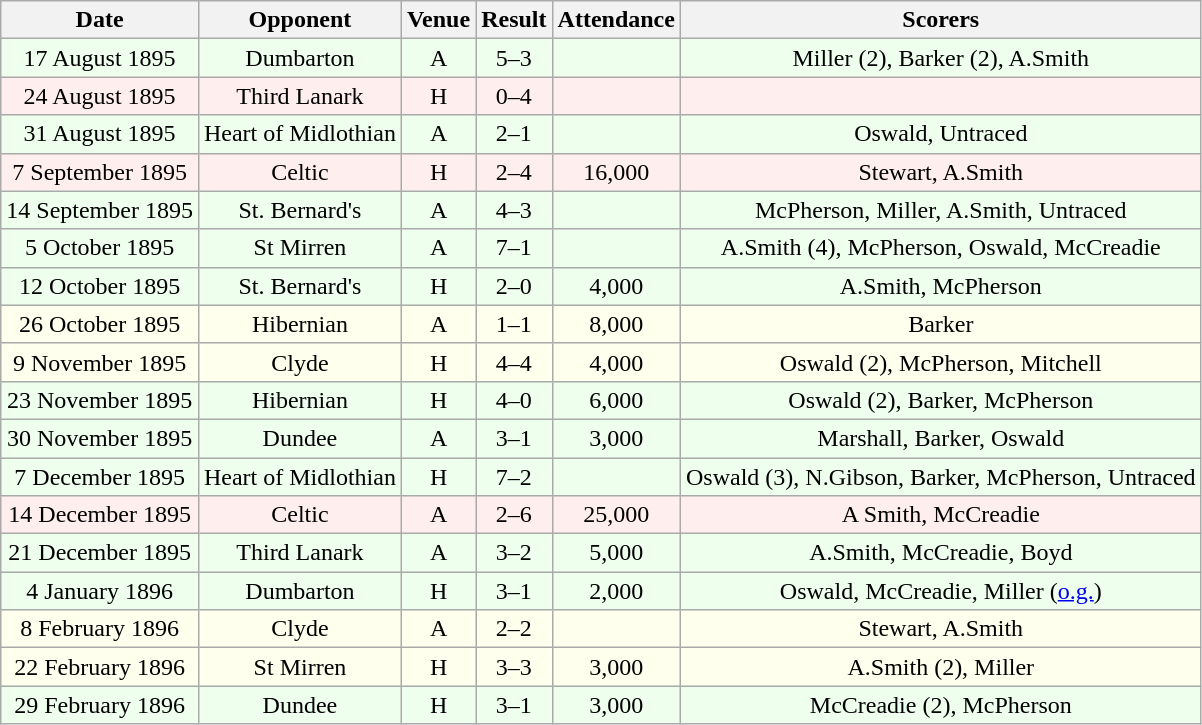<table class="wikitable sortable" style="font-size:100%; text-align:center">
<tr>
<th>Date</th>
<th>Opponent</th>
<th>Venue</th>
<th>Result</th>
<th>Attendance</th>
<th>Scorers</th>
</tr>
<tr bgcolor = "#EEFFEE">
<td>17 August 1895</td>
<td>Dumbarton</td>
<td>A</td>
<td>5–3</td>
<td></td>
<td>Miller (2), Barker (2), A.Smith</td>
</tr>
<tr bgcolor = "#FFEEEE">
<td>24 August 1895</td>
<td>Third Lanark</td>
<td>H</td>
<td>0–4</td>
<td></td>
<td></td>
</tr>
<tr bgcolor = "#EEFFEE">
<td>31 August 1895</td>
<td>Heart of Midlothian</td>
<td>A</td>
<td>2–1</td>
<td></td>
<td>Oswald, Untraced</td>
</tr>
<tr bgcolor = "#FFEEEE">
<td>7 September 1895</td>
<td>Celtic</td>
<td>H</td>
<td>2–4</td>
<td>16,000</td>
<td>Stewart, A.Smith</td>
</tr>
<tr bgcolor = "#EEFFEE">
<td>14 September 1895</td>
<td>St. Bernard's</td>
<td>A</td>
<td>4–3</td>
<td></td>
<td>McPherson, Miller, A.Smith, Untraced</td>
</tr>
<tr bgcolor = "#EEFFEE">
<td>5 October 1895</td>
<td>St Mirren</td>
<td>A</td>
<td>7–1</td>
<td></td>
<td>A.Smith (4), McPherson, Oswald, McCreadie</td>
</tr>
<tr bgcolor = "#EEFFEE">
<td>12 October 1895</td>
<td>St. Bernard's</td>
<td>H</td>
<td>2–0</td>
<td>4,000</td>
<td>A.Smith, McPherson</td>
</tr>
<tr bgcolor = "#FFFFEE">
<td>26 October 1895</td>
<td>Hibernian</td>
<td>A</td>
<td>1–1</td>
<td>8,000</td>
<td>Barker</td>
</tr>
<tr bgcolor = "#FFFFEE">
<td>9 November 1895</td>
<td>Clyde</td>
<td>H</td>
<td>4–4</td>
<td>4,000</td>
<td>Oswald (2), McPherson, Mitchell</td>
</tr>
<tr bgcolor = "#EEFFEE">
<td>23 November 1895</td>
<td>Hibernian</td>
<td>H</td>
<td>4–0</td>
<td>6,000</td>
<td>Oswald (2), Barker, McPherson</td>
</tr>
<tr bgcolor = "#EEFFEE">
<td>30 November 1895</td>
<td>Dundee</td>
<td>A</td>
<td>3–1</td>
<td>3,000</td>
<td>Marshall, Barker, Oswald</td>
</tr>
<tr bgcolor = "#EEFFEE">
<td>7 December 1895</td>
<td>Heart of Midlothian</td>
<td>H</td>
<td>7–2</td>
<td></td>
<td>Oswald (3), N.Gibson, Barker, McPherson, Untraced</td>
</tr>
<tr bgcolor = "#FFEEEE">
<td>14 December 1895</td>
<td>Celtic</td>
<td>A</td>
<td>2–6</td>
<td>25,000</td>
<td>A Smith, McCreadie</td>
</tr>
<tr bgcolor = "#EEFFEE">
<td>21 December 1895</td>
<td>Third Lanark</td>
<td>A</td>
<td>3–2</td>
<td>5,000</td>
<td>A.Smith, McCreadie, Boyd</td>
</tr>
<tr bgcolor = "#EEFFEE">
<td>4 January 1896</td>
<td>Dumbarton</td>
<td>H</td>
<td>3–1</td>
<td>2,000</td>
<td>Oswald, McCreadie, Miller (<a href='#'>o.g.</a>)</td>
</tr>
<tr bgcolor = "#FFFFEE">
<td>8 February 1896</td>
<td>Clyde</td>
<td>A</td>
<td>2–2</td>
<td></td>
<td>Stewart, A.Smith</td>
</tr>
<tr bgcolor = "#FFFFEE">
<td>22 February 1896</td>
<td>St Mirren</td>
<td>H</td>
<td>3–3</td>
<td>3,000</td>
<td>A.Smith (2), Miller</td>
</tr>
<tr bgcolor = "#EEFFEE">
<td>29 February 1896</td>
<td>Dundee</td>
<td>H</td>
<td>3–1</td>
<td>3,000</td>
<td>McCreadie (2), McPherson</td>
</tr>
</table>
